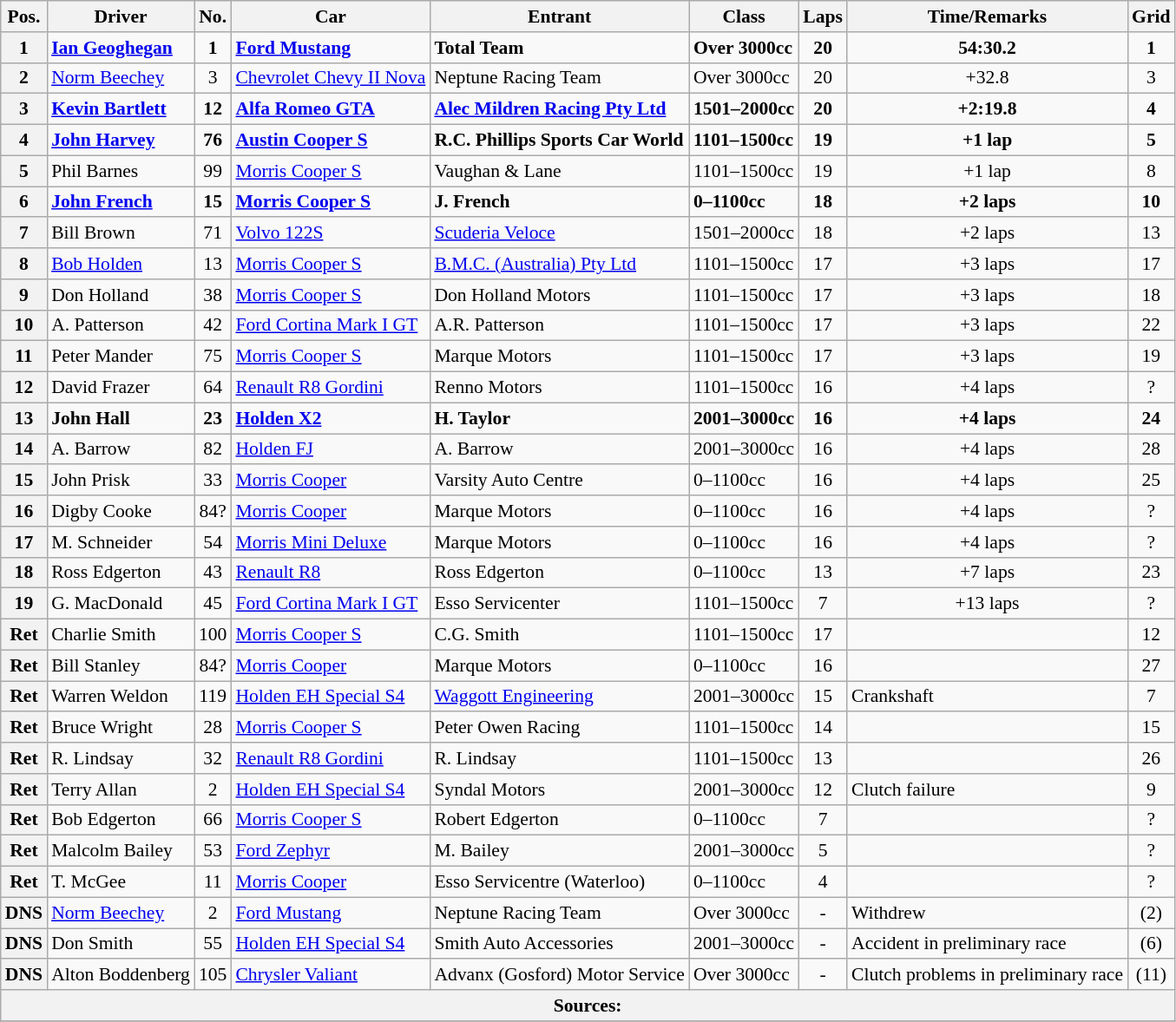<table class="wikitable" style="font-size: 90%">
<tr>
<th>Pos.</th>
<th>Driver</th>
<th>No.</th>
<th>Car</th>
<th>Entrant</th>
<th>Class</th>
<th>Laps</th>
<th>Time/Remarks</th>
<th>Grid</th>
</tr>
<tr style="font-weight: bold">
<th>1</th>
<td> <a href='#'>Ian Geoghegan</a></td>
<td align="center">1</td>
<td><a href='#'>Ford Mustang</a></td>
<td>Total Team</td>
<td>Over 3000cc</td>
<td align="center">20</td>
<td align="center">54:30.2</td>
<td align="center">1</td>
</tr>
<tr>
<th>2</th>
<td> <a href='#'>Norm Beechey</a></td>
<td align="center">3</td>
<td><a href='#'>Chevrolet Chevy II Nova</a></td>
<td>Neptune Racing Team</td>
<td>Over 3000cc</td>
<td align="center">20</td>
<td align="center">+32.8</td>
<td align="center">3</td>
</tr>
<tr style="font-weight: bold">
<th>3</th>
<td> <a href='#'>Kevin Bartlett</a></td>
<td align="center">12</td>
<td><a href='#'>Alfa Romeo GTA</a></td>
<td><a href='#'>Alec Mildren Racing Pty Ltd</a></td>
<td>1501–2000cc</td>
<td align="center">20</td>
<td align="center">+2:19.8</td>
<td align="center">4</td>
</tr>
<tr style="font-weight: bold">
<th>4</th>
<td> <a href='#'>John Harvey</a></td>
<td align="center">76</td>
<td><a href='#'>Austin Cooper S</a></td>
<td>R.C. Phillips Sports Car World</td>
<td>1101–1500cc</td>
<td align="center">19</td>
<td align="center">+1 lap</td>
<td align="center">5</td>
</tr>
<tr>
<th>5</th>
<td> Phil Barnes</td>
<td align="center">99</td>
<td><a href='#'>Morris Cooper S</a></td>
<td>Vaughan & Lane</td>
<td>1101–1500cc</td>
<td align="center">19</td>
<td align="center">+1 lap</td>
<td align="center">8</td>
</tr>
<tr style="font-weight: bold">
<th>6</th>
<td> <a href='#'>John French</a></td>
<td align="center">15</td>
<td><a href='#'>Morris Cooper S</a></td>
<td>J. French</td>
<td>0–1100cc</td>
<td align="center">18</td>
<td align="center">+2 laps</td>
<td align="center">10</td>
</tr>
<tr>
<th>7</th>
<td> Bill Brown</td>
<td align="center">71</td>
<td><a href='#'>Volvo 122S</a></td>
<td><a href='#'>Scuderia Veloce</a></td>
<td>1501–2000cc</td>
<td align="center">18</td>
<td align="center">+2 laps</td>
<td align="center">13</td>
</tr>
<tr>
<th>8</th>
<td> <a href='#'>Bob Holden</a></td>
<td align="center">13</td>
<td><a href='#'>Morris Cooper S</a></td>
<td><a href='#'>B.M.C. (Australia) Pty Ltd</a></td>
<td>1101–1500cc</td>
<td align="center">17</td>
<td align="center">+3 laps</td>
<td align="center">17</td>
</tr>
<tr>
<th>9</th>
<td> Don Holland</td>
<td align="center">38</td>
<td><a href='#'>Morris Cooper S</a></td>
<td>Don Holland Motors</td>
<td>1101–1500cc</td>
<td align="center">17</td>
<td align="center">+3 laps</td>
<td align="center">18</td>
</tr>
<tr>
<th>10</th>
<td> A. Patterson</td>
<td align="center">42</td>
<td><a href='#'>Ford Cortina Mark I GT</a></td>
<td>A.R. Patterson</td>
<td>1101–1500cc</td>
<td align="center">17</td>
<td align="center">+3 laps</td>
<td align="center">22</td>
</tr>
<tr>
<th>11</th>
<td> Peter Mander</td>
<td align="center">75</td>
<td><a href='#'>Morris Cooper S</a></td>
<td>Marque Motors</td>
<td>1101–1500cc</td>
<td align="center">17</td>
<td align="center">+3 laps</td>
<td align="center">19</td>
</tr>
<tr>
<th>12</th>
<td> David Frazer</td>
<td align="center">64</td>
<td><a href='#'>Renault R8 Gordini</a></td>
<td>Renno Motors</td>
<td>1101–1500cc</td>
<td align="center">16</td>
<td align="center">+4 laps</td>
<td align="center">?</td>
</tr>
<tr style="font-weight: bold">
<th>13</th>
<td> John Hall</td>
<td align="center">23</td>
<td><a href='#'>Holden X2</a></td>
<td>H. Taylor</td>
<td>2001–3000cc</td>
<td align="center">16</td>
<td align="center">+4 laps</td>
<td align="center">24</td>
</tr>
<tr>
<th>14</th>
<td> A. Barrow</td>
<td align="center">82</td>
<td><a href='#'>Holden FJ</a></td>
<td>A. Barrow</td>
<td>2001–3000cc</td>
<td align="center">16</td>
<td align="center">+4 laps</td>
<td align="center">28</td>
</tr>
<tr>
<th>15</th>
<td> John Prisk</td>
<td align="center">33</td>
<td><a href='#'>Morris Cooper</a></td>
<td>Varsity Auto Centre</td>
<td>0–1100cc</td>
<td align="center">16</td>
<td align="center">+4 laps</td>
<td align="center">25</td>
</tr>
<tr>
<th>16</th>
<td> Digby Cooke</td>
<td align="center">84? </td>
<td><a href='#'>Morris Cooper</a></td>
<td>Marque Motors</td>
<td>0–1100cc</td>
<td align="center">16</td>
<td align="center">+4 laps</td>
<td align="center">?</td>
</tr>
<tr>
<th>17</th>
<td> M. Schneider</td>
<td align="center">54</td>
<td><a href='#'>Morris Mini Deluxe</a></td>
<td>Marque Motors</td>
<td>0–1100cc</td>
<td align="center">16</td>
<td align="center">+4 laps</td>
<td align="center">?</td>
</tr>
<tr>
<th>18</th>
<td> Ross Edgerton</td>
<td align="center">43</td>
<td><a href='#'>Renault R8</a></td>
<td>Ross Edgerton</td>
<td>0–1100cc</td>
<td align="center">13</td>
<td align="center">+7 laps</td>
<td align="center">23</td>
</tr>
<tr>
<th>19</th>
<td> G. MacDonald</td>
<td align="center">45</td>
<td><a href='#'>Ford Cortina Mark I GT</a></td>
<td>Esso Servicenter</td>
<td>1101–1500cc</td>
<td align="center">7</td>
<td align="center">+13 laps</td>
<td align="center">?</td>
</tr>
<tr>
<th>Ret</th>
<td> Charlie Smith</td>
<td align="center">100</td>
<td><a href='#'>Morris Cooper S</a></td>
<td>C.G. Smith</td>
<td>1101–1500cc</td>
<td align="center">17</td>
<td></td>
<td align="center">12</td>
</tr>
<tr>
<th>Ret</th>
<td> Bill Stanley</td>
<td align="center">84? </td>
<td><a href='#'>Morris Cooper</a></td>
<td>Marque Motors</td>
<td>0–1100cc</td>
<td align="center">16</td>
<td></td>
<td align="center">27</td>
</tr>
<tr>
<th>Ret</th>
<td> Warren Weldon</td>
<td align="center">119</td>
<td><a href='#'>Holden EH Special S4</a></td>
<td><a href='#'>Waggott Engineering</a></td>
<td>2001–3000cc</td>
<td align="center">15</td>
<td>Crankshaft</td>
<td align="center">7</td>
</tr>
<tr>
<th>Ret</th>
<td> Bruce Wright</td>
<td align="center">28</td>
<td><a href='#'>Morris Cooper S</a></td>
<td>Peter Owen Racing</td>
<td>1101–1500cc</td>
<td align="center">14</td>
<td></td>
<td align="center">15</td>
</tr>
<tr>
<th>Ret</th>
<td> R. Lindsay</td>
<td align="center">32</td>
<td><a href='#'>Renault R8 Gordini</a></td>
<td>R. Lindsay</td>
<td>1101–1500cc</td>
<td align="center">13</td>
<td></td>
<td align="center">26</td>
</tr>
<tr>
<th>Ret</th>
<td> Terry Allan</td>
<td align="center">2</td>
<td><a href='#'>Holden EH Special S4</a></td>
<td>Syndal Motors</td>
<td>2001–3000cc</td>
<td align="center">12</td>
<td>Clutch failure</td>
<td align="center">9</td>
</tr>
<tr>
<th>Ret</th>
<td> Bob Edgerton</td>
<td align="center">66</td>
<td><a href='#'>Morris Cooper S</a></td>
<td>Robert Edgerton</td>
<td>0–1100cc</td>
<td align="center">7</td>
<td></td>
<td align="center">?</td>
</tr>
<tr>
<th>Ret</th>
<td> Malcolm Bailey</td>
<td align="center">53</td>
<td><a href='#'>Ford Zephyr</a></td>
<td>M. Bailey</td>
<td>2001–3000cc</td>
<td align="center">5</td>
<td></td>
<td align="center">?</td>
</tr>
<tr>
<th>Ret</th>
<td> T. McGee</td>
<td align="center">11</td>
<td><a href='#'>Morris Cooper</a></td>
<td>Esso Servicentre (Waterloo)</td>
<td>0–1100cc</td>
<td align="center">4</td>
<td></td>
<td align="center">?</td>
</tr>
<tr>
<th>DNS</th>
<td> <a href='#'>Norm Beechey</a></td>
<td align="center">2</td>
<td><a href='#'>Ford Mustang</a></td>
<td>Neptune Racing Team</td>
<td>Over 3000cc</td>
<td align="center">-</td>
<td>Withdrew</td>
<td align="center">(2)</td>
</tr>
<tr>
<th>DNS</th>
<td> Don Smith</td>
<td align="center">55</td>
<td><a href='#'>Holden EH Special S4</a></td>
<td>Smith Auto Accessories</td>
<td>2001–3000cc</td>
<td align="center">-</td>
<td>Accident in preliminary race</td>
<td align="center">(6)</td>
</tr>
<tr>
<th>DNS</th>
<td> Alton Boddenberg</td>
<td align="center">105</td>
<td><a href='#'>Chrysler Valiant</a></td>
<td>Advanx (Gosford) Motor Service</td>
<td>Over 3000cc</td>
<td align="center">-</td>
<td>Clutch problems in preliminary race</td>
<td align="center">(11)</td>
</tr>
<tr>
<th colspan="9">Sources:</th>
</tr>
<tr>
</tr>
</table>
